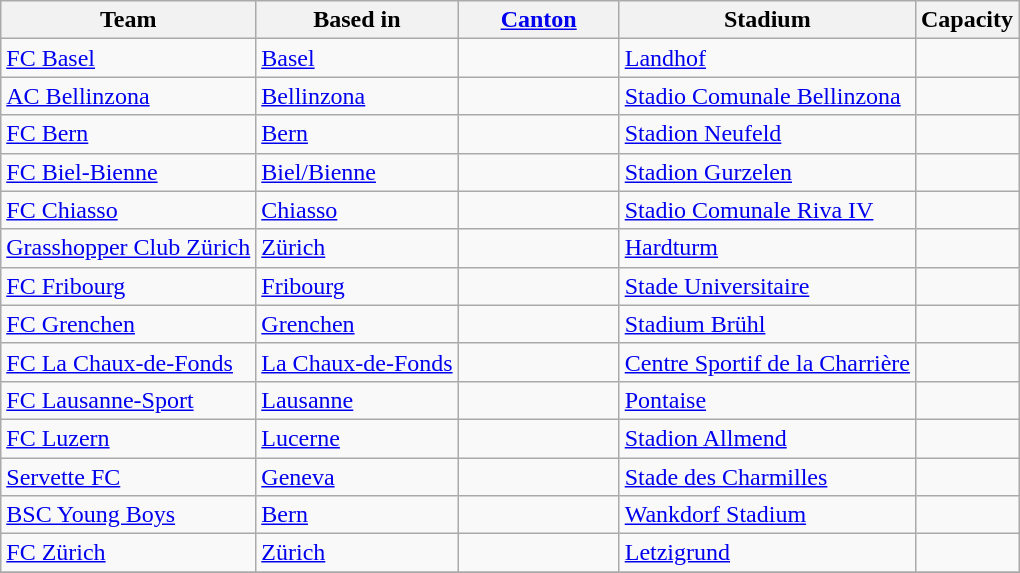<table class="wikitable sortable" style="text-align: left;">
<tr>
<th>Team</th>
<th>Based in</th>
<th width="100"><a href='#'>Canton</a></th>
<th>Stadium</th>
<th>Capacity</th>
</tr>
<tr>
<td><a href='#'>FC Basel</a></td>
<td><a href='#'>Basel</a></td>
<td></td>
<td><a href='#'>Landhof</a></td>
<td></td>
</tr>
<tr>
<td><a href='#'>AC Bellinzona</a></td>
<td><a href='#'>Bellinzona</a></td>
<td></td>
<td><a href='#'>Stadio Comunale Bellinzona</a></td>
<td></td>
</tr>
<tr>
<td><a href='#'>FC Bern</a></td>
<td><a href='#'>Bern</a></td>
<td></td>
<td><a href='#'>Stadion Neufeld</a></td>
<td></td>
</tr>
<tr>
<td><a href='#'>FC Biel-Bienne</a></td>
<td><a href='#'>Biel/Bienne</a></td>
<td></td>
<td><a href='#'>Stadion Gurzelen</a></td>
<td></td>
</tr>
<tr>
<td><a href='#'>FC Chiasso</a></td>
<td><a href='#'>Chiasso</a></td>
<td></td>
<td><a href='#'>Stadio Comunale Riva IV</a></td>
<td></td>
</tr>
<tr>
<td><a href='#'>Grasshopper Club Zürich</a></td>
<td><a href='#'>Zürich</a></td>
<td></td>
<td><a href='#'>Hardturm</a></td>
<td></td>
</tr>
<tr>
<td><a href='#'>FC Fribourg</a></td>
<td><a href='#'>Fribourg</a></td>
<td></td>
<td><a href='#'>Stade Universitaire</a></td>
<td></td>
</tr>
<tr>
<td><a href='#'>FC Grenchen</a></td>
<td><a href='#'>Grenchen</a></td>
<td></td>
<td><a href='#'>Stadium Brühl</a></td>
<td></td>
</tr>
<tr>
<td><a href='#'>FC La Chaux-de-Fonds</a></td>
<td><a href='#'>La Chaux-de-Fonds</a></td>
<td></td>
<td><a href='#'>Centre Sportif de la Charrière</a></td>
<td></td>
</tr>
<tr>
<td><a href='#'>FC Lausanne-Sport</a></td>
<td><a href='#'>Lausanne</a></td>
<td></td>
<td><a href='#'>Pontaise</a></td>
<td></td>
</tr>
<tr>
<td><a href='#'>FC Luzern</a></td>
<td><a href='#'>Lucerne</a></td>
<td></td>
<td><a href='#'>Stadion Allmend</a></td>
<td></td>
</tr>
<tr>
<td><a href='#'>Servette FC</a></td>
<td><a href='#'>Geneva</a></td>
<td></td>
<td><a href='#'>Stade des Charmilles</a></td>
<td></td>
</tr>
<tr>
<td><a href='#'>BSC Young Boys</a></td>
<td><a href='#'>Bern</a></td>
<td></td>
<td><a href='#'>Wankdorf Stadium</a></td>
<td></td>
</tr>
<tr>
<td><a href='#'>FC Zürich</a></td>
<td><a href='#'>Zürich</a></td>
<td></td>
<td><a href='#'>Letzigrund</a></td>
<td></td>
</tr>
<tr>
</tr>
</table>
